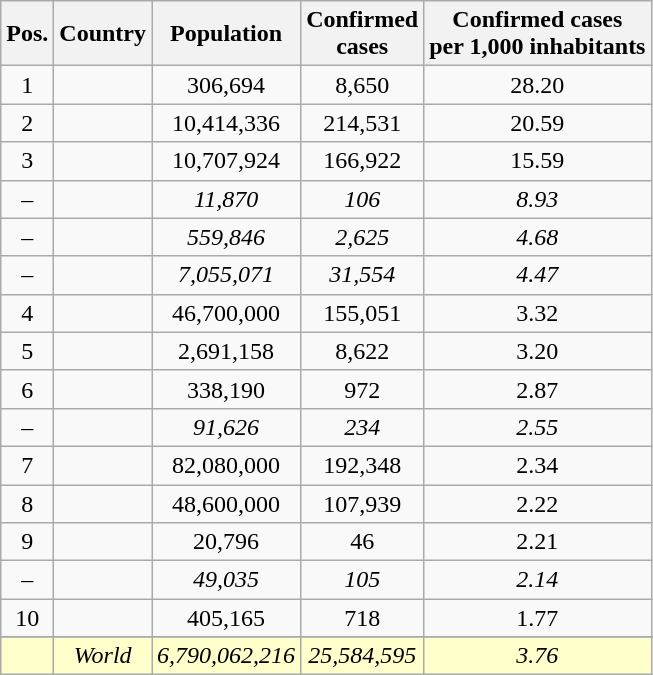<table class="wikitable sortable">
<tr>
<th class="unsortable" style="text-align:center;">Pos.</th>
<th>Country</th>
<th>Population</th>
<th>Confirmed<br> cases</th>
<th>Confirmed cases <br> per 1,000 inhabitants</th>
</tr>
<tr align=center>
<td>1</td>
<td align=left></td>
<td>306,694</td>
<td>8,650</td>
<td>28.20</td>
</tr>
<tr align=center>
<td>2</td>
<td align=left></td>
<td>10,414,336</td>
<td>214,531</td>
<td>20.59</td>
</tr>
<tr align=center>
<td>3</td>
<td align=left></td>
<td>10,707,924</td>
<td>166,922</td>
<td>15.59</td>
</tr>
<tr align=center>
<td>–</td>
<td align=left><em></em></td>
<td><em>11,870</em></td>
<td><em>106</em></td>
<td><em>8.93</em></td>
</tr>
<tr align=center>
<td>–</td>
<td align=left><em></em></td>
<td><em>559,846</em></td>
<td><em>2,625</em></td>
<td><em>4.68</em></td>
</tr>
<tr align=center>
<td>–</td>
<td align=left><em></em></td>
<td><em>7,055,071</em></td>
<td><em>31,554</em></td>
<td><em>4.47</em></td>
</tr>
<tr align=center>
<td>4</td>
<td align=left></td>
<td>46,700,000</td>
<td>155,051</td>
<td>3.32</td>
</tr>
<tr align=center>
<td>5</td>
<td align=left></td>
<td>2,691,158</td>
<td>8,622</td>
<td>3.20</td>
</tr>
<tr align=center>
<td>6</td>
<td align=left></td>
<td>338,190</td>
<td>972</td>
<td>2.87</td>
</tr>
<tr align=center>
<td>–</td>
<td align=left><em></em></td>
<td><em>91,626</em></td>
<td><em>234</em></td>
<td><em>2.55</em></td>
</tr>
<tr align=center>
<td>7</td>
<td align=left></td>
<td>82,080,000</td>
<td>192,348</td>
<td>2.34</td>
</tr>
<tr align=center>
<td>8</td>
<td align=left></td>
<td>48,600,000</td>
<td>107,939</td>
<td>2.22</td>
</tr>
<tr align=center>
<td>9</td>
<td align=left></td>
<td>20,796</td>
<td>46</td>
<td>2.21</td>
</tr>
<tr align=center>
<td>–</td>
<td align=left><em></em></td>
<td><em>49,035</em></td>
<td><em>105</em></td>
<td><em>2.14</em></td>
</tr>
<tr align=center>
<td>10</td>
<td align=left></td>
<td>405,165</td>
<td>718</td>
<td>1.77</td>
</tr>
<tr align=center>
</tr>
<tr style="text-align:center; background:#ffc;" class="sortbottom">
<td></td>
<td><em>World</em></td>
<td><em>6,790,062,216</em></td>
<td><em>25,584,595</em></td>
<td><em>3.76</em></td>
</tr>
</table>
